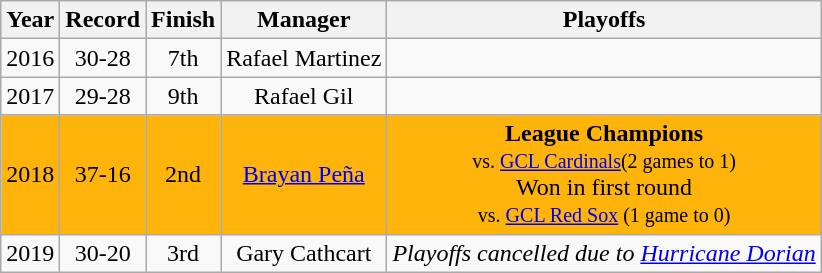<table class="wikitable">
<tr>
<th>Year</th>
<th>Record</th>
<th>Finish</th>
<th>Manager</th>
<th>Playoffs</th>
</tr>
<tr align=center>
<td>2016</td>
<td>30-28</td>
<td>7th</td>
<td>Rafael Martinez</td>
<td></td>
</tr>
<tr align=center>
<td>2017</td>
<td>29-28</td>
<td>9th</td>
<td>Rafael Gil</td>
<td></td>
</tr>
<tr align=center bgcolor="#FFB40B">
<td>2018</td>
<td>37-16</td>
<td>2nd</td>
<td><a href='#'>Brayan Peña</a></td>
<td><strong>League Champions</strong><br><small>vs. <a href='#'>GCL Cardinals</a>(2 games to 1)</small><br>Won in first round<br><small>vs. <a href='#'>GCL Red Sox</a> (1 game to 0)</small></td>
</tr>
<tr align=center>
<td>2019</td>
<td>30-20</td>
<td>3rd</td>
<td>Gary Cathcart</td>
<td><em>Playoffs cancelled due to <a href='#'>Hurricane Dorian</a></em></td>
</tr>
</table>
